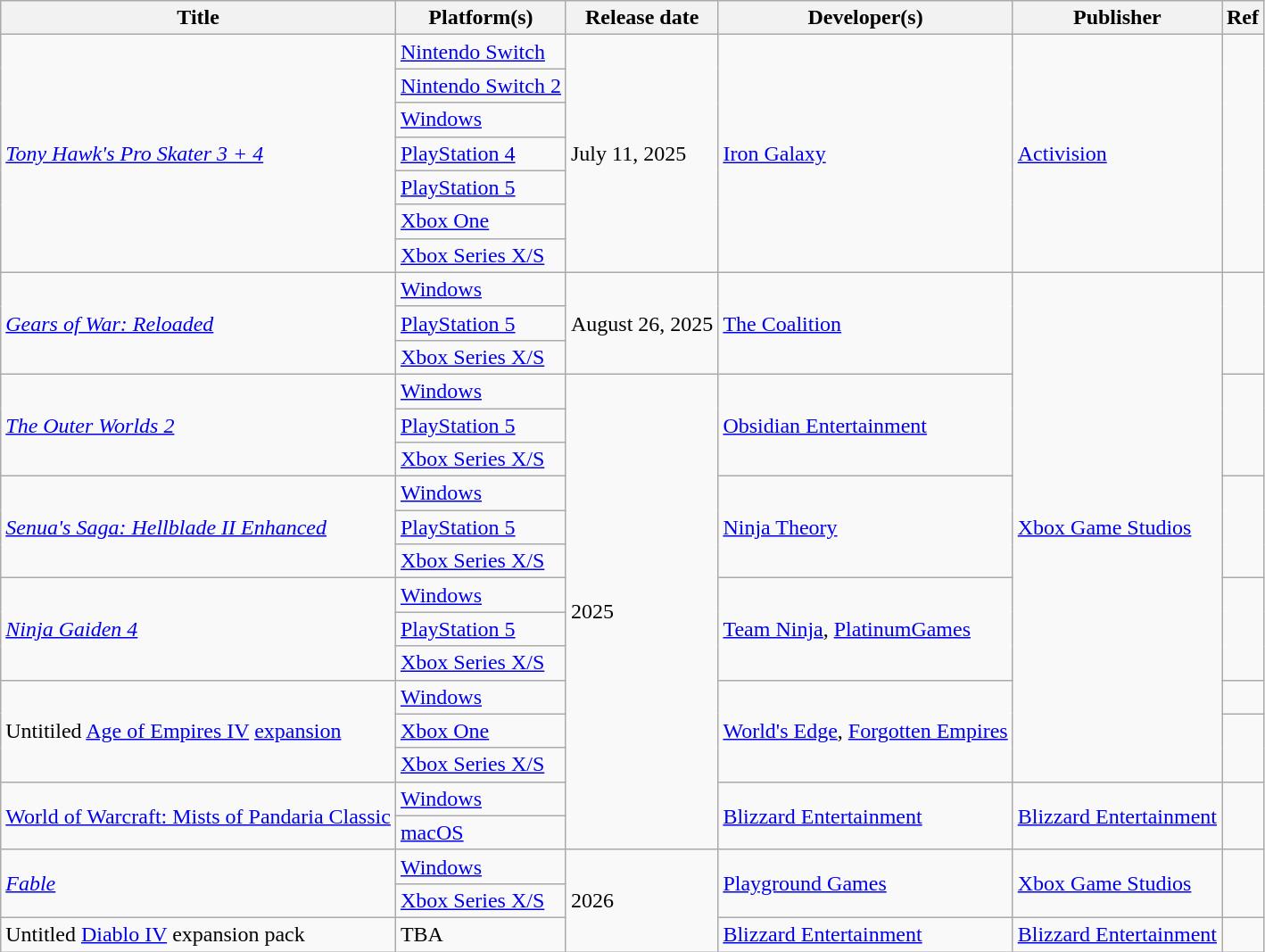<table class="wikitable sortable">
<tr>
<th>Title</th>
<th>Platform(s)</th>
<th>Release date</th>
<th>Developer(s)</th>
<th>Publisher</th>
<th>Ref</th>
</tr>
<tr>
<td rowspan="7"><em><a href='#'>Tony Hawk's Pro Skater 3 + 4</a></em></td>
<td><a href='#'>Nintendo Switch</a></td>
<td rowspan="7">July 11, 2025</td>
<td rowspan="7"><a href='#'>Iron Galaxy</a></td>
<td rowspan="7"><a href='#'>Activision</a></td>
<td rowspan="7"></td>
</tr>
<tr>
<td><a href='#'>Nintendo Switch 2</a></td>
</tr>
<tr>
<td><a href='#'>Windows</a></td>
</tr>
<tr>
<td><a href='#'>PlayStation 4</a></td>
</tr>
<tr>
<td><a href='#'>PlayStation 5</a></td>
</tr>
<tr>
<td><a href='#'>Xbox One</a></td>
</tr>
<tr>
<td><a href='#'>Xbox Series X/S</a></td>
</tr>
<tr>
<td rowspan="3"><a href='#'><em>Gears of War: Reloaded</em></a></td>
<td><a href='#'>Windows</a></td>
<td rowspan="3">August 26, 2025</td>
<td rowspan="3"><a href='#'>The Coalition</a></td>
<td rowspan="15"><a href='#'>Xbox Game Studios</a></td>
<td rowspan="3"></td>
</tr>
<tr>
<td><a href='#'>PlayStation 5</a></td>
</tr>
<tr>
<td><a href='#'>Xbox Series X/S</a></td>
</tr>
<tr>
<td rowspan="3"><em><a href='#'>The Outer Worlds 2</a></em></td>
<td><a href='#'>Windows</a></td>
<td rowspan="14">2025</td>
<td rowspan="3"><a href='#'>Obsidian Entertainment</a></td>
<td rowspan="3"></td>
</tr>
<tr>
<td><a href='#'>PlayStation 5</a></td>
</tr>
<tr>
<td><a href='#'>Xbox Series X/S</a></td>
</tr>
<tr>
<td rowspan="3"><em><a href='#'>Senua's Saga: Hellblade II Enhanced</a></em></td>
<td><a href='#'>Windows</a></td>
<td rowspan="3"><a href='#'>Ninja Theory</a></td>
<td rowspan="3"></td>
</tr>
<tr>
<td><a href='#'>PlayStation 5</a></td>
</tr>
<tr>
<td><a href='#'>Xbox Series X/S</a></td>
</tr>
<tr>
<td rowspan="3"><em><a href='#'>Ninja Gaiden 4</a></em></td>
<td><a href='#'>Windows</a></td>
<td rowspan="3"><a href='#'>Team Ninja</a>, <a href='#'>PlatinumGames</a></td>
<td rowspan="3"></td>
</tr>
<tr>
<td><a href='#'>PlayStation 5</a></td>
</tr>
<tr>
<td><a href='#'>Xbox Series X/S</a></td>
</tr>
<tr>
<td rowspan="3">Untitiled <a href='#'>Age of Empires IV</a> <a href='#'>expansion</a></td>
<td><a href='#'>Windows</a></td>
<td rowspan="3"><a href='#'>World's Edge</a>, <a href='#'>Forgotten Empires</a></td>
<td></td>
</tr>
<tr>
<td><a href='#'>Xbox One</a></td>
<td rowspan="2"></td>
</tr>
<tr>
<td><a href='#'>Xbox Series X/S</a></td>
</tr>
<tr>
<td rowspan="2"><a href='#'>World of Warcraft: Mists of Pandaria Classic</a></td>
<td><a href='#'>Windows</a></td>
<td rowspan="2"><a href='#'>Blizzard Entertainment</a></td>
<td rowspan="2"><a href='#'>Blizzard Entertainment</a></td>
<td rowspan="2"></td>
</tr>
<tr>
<td><a href='#'>macOS</a></td>
</tr>
<tr>
<td rowspan="2"><em><a href='#'>Fable</a></em></td>
<td><a href='#'>Windows</a></td>
<td rowspan="3">2026</td>
<td rowspan="2"><a href='#'>Playground Games</a></td>
<td rowspan="2"><a href='#'>Xbox Game Studios</a></td>
<td rowspan="2"></td>
</tr>
<tr>
<td><a href='#'>Xbox Series X/S</a></td>
</tr>
<tr>
<td>Untitled <a href='#'>Diablo IV</a> expansion pack</td>
<td>TBA</td>
<td><a href='#'>Blizzard Entertainment</a></td>
<td><a href='#'>Blizzard Entertainment</a></td>
<td></td>
</tr>
</table>
